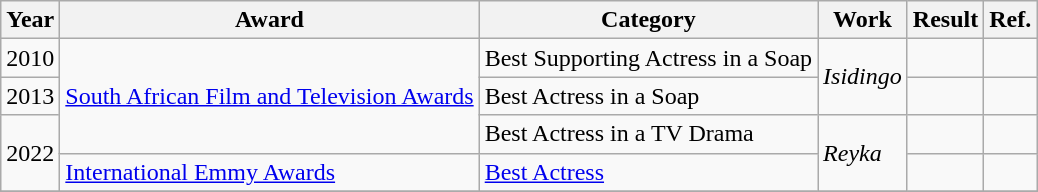<table class="wikitable plainrowheaders">
<tr>
<th>Year</th>
<th>Award</th>
<th>Category</th>
<th>Work</th>
<th>Result</th>
<th>Ref.</th>
</tr>
<tr>
<td>2010</td>
<td rowspan="3"><a href='#'>South African Film and Television Awards</a></td>
<td>Best Supporting Actress in a Soap</td>
<td rowspan="2"><em>Isidingo</em></td>
<td></td>
</tr>
<tr>
<td>2013</td>
<td>Best Actress in a Soap</td>
<td></td>
<td></td>
</tr>
<tr>
<td rowspan="2">2022</td>
<td>Best Actress in a TV Drama</td>
<td rowspan="2"><em>Reyka</em></td>
<td></td>
<td></td>
</tr>
<tr>
<td><a href='#'>International Emmy Awards</a></td>
<td><a href='#'>Best Actress</a></td>
<td></td>
<td></td>
</tr>
<tr>
</tr>
</table>
